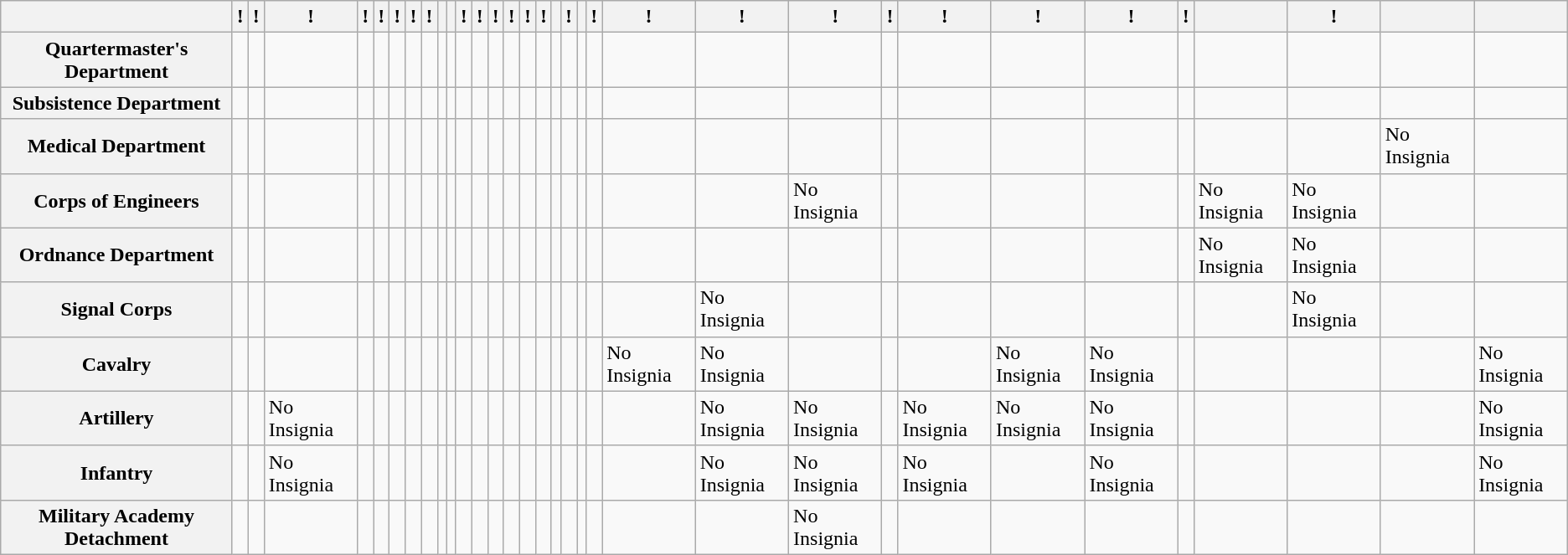<table class="wikitable">
<tr>
<th></th>
<th>!<small></small></th>
<th>!<small></small></th>
<th>!<small></small></th>
<th>!<small></small></th>
<th>!<small></small></th>
<th>!<small></small></th>
<th>!<small></small></th>
<th>!<small></small></th>
<th><small></small></th>
<th><small></small></th>
<th>!<small></small></th>
<th>!<small></small></th>
<th>!<small></small></th>
<th>!<small></small></th>
<th>!<small></small></th>
<th>!<small></small></th>
<th><small></small></th>
<th>!<small></small></th>
<th><small></small></th>
<th>!<small></small></th>
<th>!<small></small></th>
<th>!<small></small></th>
<th>!<small></small></th>
<th>!<small></small></th>
<th>!<small></small></th>
<th>!<small></small></th>
<th>!<small></small></th>
<th>!<small></small></th>
<th><small></small></th>
<th>!<small></small></th>
<th><small></small></th>
<th><small></small></th>
</tr>
<tr>
<th>Quartermaster's Department</th>
<td></td>
<td></td>
<td></td>
<td></td>
<td></td>
<td></td>
<td></td>
<td></td>
<td></td>
<td></td>
<td></td>
<td></td>
<td></td>
<td></td>
<td></td>
<td></td>
<td></td>
<td></td>
<td></td>
<td></td>
<td></td>
<td></td>
<td></td>
<td></td>
<td></td>
<td></td>
<td></td>
<td></td>
<td></td>
<td></td>
<td></td>
<td></td>
</tr>
<tr>
<th>Subsistence Department</th>
<td></td>
<td></td>
<td></td>
<td></td>
<td></td>
<td></td>
<td></td>
<td></td>
<td></td>
<td></td>
<td></td>
<td></td>
<td></td>
<td></td>
<td></td>
<td></td>
<td></td>
<td></td>
<td></td>
<td></td>
<td></td>
<td></td>
<td></td>
<td></td>
<td></td>
<td></td>
<td></td>
<td></td>
<td></td>
<td></td>
<td></td>
<td></td>
</tr>
<tr>
<th>Medical Department</th>
<td></td>
<td></td>
<td></td>
<td></td>
<td></td>
<td></td>
<td></td>
<td></td>
<td></td>
<td></td>
<td></td>
<td></td>
<td></td>
<td></td>
<td></td>
<td></td>
<td></td>
<td></td>
<td></td>
<td></td>
<td></td>
<td></td>
<td></td>
<td></td>
<td></td>
<td></td>
<td></td>
<td></td>
<td></td>
<td></td>
<td>No Insignia</td>
<td></td>
</tr>
<tr>
<th>Corps of Engineers</th>
<td></td>
<td></td>
<td></td>
<td></td>
<td></td>
<td></td>
<td></td>
<td></td>
<td></td>
<td></td>
<td></td>
<td></td>
<td></td>
<td></td>
<td></td>
<td></td>
<td></td>
<td></td>
<td></td>
<td></td>
<td></td>
<td></td>
<td>No Insignia</td>
<td></td>
<td></td>
<td></td>
<td></td>
<td></td>
<td>No Insignia</td>
<td>No Insignia</td>
<td></td>
<td></td>
</tr>
<tr>
<th>Ordnance Department</th>
<td></td>
<td></td>
<td></td>
<td></td>
<td></td>
<td></td>
<td></td>
<td></td>
<td></td>
<td></td>
<td></td>
<td></td>
<td></td>
<td></td>
<td></td>
<td></td>
<td></td>
<td></td>
<td></td>
<td></td>
<td></td>
<td></td>
<td></td>
<td></td>
<td></td>
<td></td>
<td></td>
<td></td>
<td>No Insignia</td>
<td>No Insignia</td>
<td></td>
<td></td>
</tr>
<tr>
<th>Signal Corps</th>
<td></td>
<td></td>
<td></td>
<td></td>
<td></td>
<td></td>
<td></td>
<td></td>
<td></td>
<td></td>
<td></td>
<td></td>
<td></td>
<td></td>
<td></td>
<td></td>
<td></td>
<td></td>
<td></td>
<td></td>
<td></td>
<td>No Insignia</td>
<td></td>
<td></td>
<td></td>
<td></td>
<td></td>
<td></td>
<td></td>
<td>No Insignia</td>
<td></td>
<td></td>
</tr>
<tr>
<th>Cavalry</th>
<td></td>
<td></td>
<td></td>
<td></td>
<td></td>
<td></td>
<td></td>
<td></td>
<td></td>
<td></td>
<td></td>
<td></td>
<td></td>
<td></td>
<td></td>
<td></td>
<td></td>
<td></td>
<td></td>
<td></td>
<td>No Insignia</td>
<td>No Insignia</td>
<td></td>
<td></td>
<td></td>
<td>No Insignia</td>
<td>No Insignia</td>
<td></td>
<td></td>
<td></td>
<td></td>
<td>No Insignia</td>
</tr>
<tr>
<th>Artillery</th>
<td></td>
<td></td>
<td>No Insignia</td>
<td></td>
<td></td>
<td></td>
<td></td>
<td></td>
<td></td>
<td></td>
<td></td>
<td></td>
<td></td>
<td></td>
<td></td>
<td></td>
<td></td>
<td></td>
<td></td>
<td></td>
<td></td>
<td>No Insignia</td>
<td>No Insignia</td>
<td></td>
<td>No Insignia</td>
<td>No Insignia</td>
<td>No Insignia</td>
<td></td>
<td></td>
<td></td>
<td></td>
<td>No Insignia</td>
</tr>
<tr>
<th>Infantry</th>
<td></td>
<td></td>
<td>No Insignia</td>
<td></td>
<td></td>
<td></td>
<td></td>
<td></td>
<td></td>
<td></td>
<td></td>
<td></td>
<td></td>
<td></td>
<td></td>
<td></td>
<td></td>
<td></td>
<td></td>
<td></td>
<td></td>
<td>No Insignia</td>
<td>No Insignia</td>
<td></td>
<td>No Insignia</td>
<td></td>
<td>No Insignia</td>
<td></td>
<td></td>
<td></td>
<td></td>
<td>No Insignia</td>
</tr>
<tr>
<th>Military Academy Detachment</th>
<td></td>
<td></td>
<td></td>
<td></td>
<td></td>
<td></td>
<td></td>
<td></td>
<td></td>
<td></td>
<td></td>
<td></td>
<td></td>
<td></td>
<td></td>
<td></td>
<td></td>
<td></td>
<td></td>
<td></td>
<td></td>
<td></td>
<td>No Insignia</td>
<td></td>
<td></td>
<td></td>
<td></td>
<td></td>
<td></td>
<td></td>
<td></td>
<td></td>
</tr>
</table>
